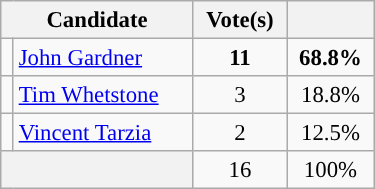<table class="wikitable" style="text-align:left; font-size:95%; width: 250px;">
<tr>
<th colspan=2>Candidate</th>
<th>Vote(s)</th>
<th></th>
</tr>
<tr>
<td style="background-color: "></td>
<td><a href='#'>John Gardner</a></td>
<td align=center><strong>11</strong></td>
<td align=center><strong>68.8%</strong></td>
</tr>
<tr>
<td style="background-color: "></td>
<td><a href='#'>Tim Whetstone</a></td>
<td align=center>3</td>
<td align=center>18.8%</td>
</tr>
<tr>
<td style="background-color: "></td>
<td><a href='#'>Vincent Tarzia</a></td>
<td align=center>2</td>
<td align=center>12.5%</td>
</tr>
<tr>
<th colspan=2></th>
<td align=center>16</td>
<td align=center>100%</td>
</tr>
</table>
